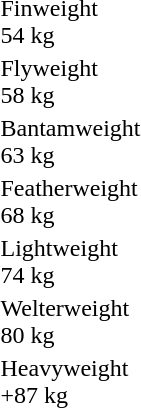<table>
<tr>
<td rowspan=2>Finweight<br>54 kg</td>
<td rowspan=2></td>
<td rowspan=2></td>
<td></td>
</tr>
<tr>
<td></td>
</tr>
<tr>
<td rowspan=2>Flyweight<br>58 kg</td>
<td rowspan=2></td>
<td rowspan=2></td>
<td></td>
</tr>
<tr>
<td></td>
</tr>
<tr>
<td rowspan=2>Bantamweight<br>63 kg</td>
<td rowspan=2></td>
<td rowspan=2></td>
<td></td>
</tr>
<tr>
<td></td>
</tr>
<tr>
<td rowspan=2>Featherweight<br>68 kg</td>
<td rowspan=2></td>
<td rowspan=2></td>
<td></td>
</tr>
<tr>
<td></td>
</tr>
<tr>
<td rowspan=2>Lightweight<br>74 kg</td>
<td rowspan=2></td>
<td rowspan=2></td>
<td></td>
</tr>
<tr>
<td></td>
</tr>
<tr>
<td>Welterweight<br>80 kg</td>
<td></td>
<td></td>
<td></td>
</tr>
<tr>
<td rowspan=2>Heavyweight<br>+87 kg</td>
<td rowspan=2></td>
<td rowspan=2></td>
<td></td>
</tr>
<tr>
<td></td>
</tr>
</table>
